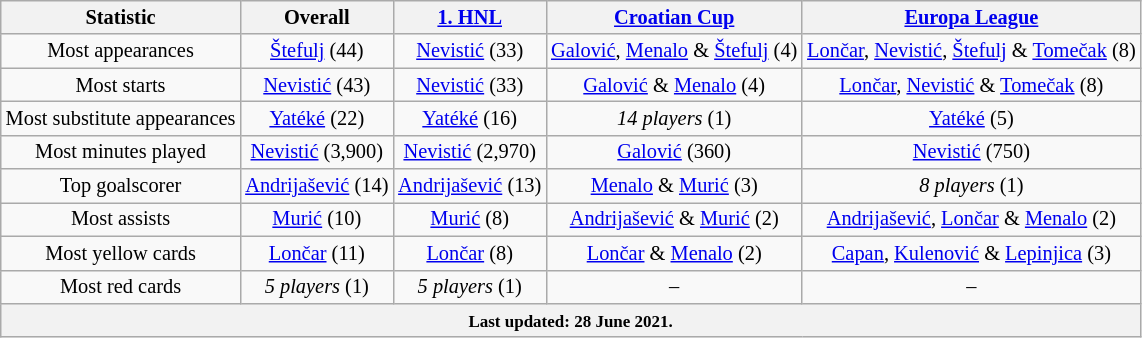<table class="wikitable" Style="text-align: center;font-size:85%">
<tr>
<th>Statistic</th>
<th>Overall</th>
<th><a href='#'>1. HNL</a></th>
<th><a href='#'>Croatian Cup</a></th>
<th><a href='#'>Europa League</a></th>
</tr>
<tr>
<td>Most appearances</td>
<td><a href='#'>Štefulj</a> (44)</td>
<td><a href='#'>Nevistić</a> (33)</td>
<td><a href='#'>Galović</a>, <a href='#'>Menalo</a> & <a href='#'>Štefulj</a> (4)</td>
<td><a href='#'>Lončar</a>, <a href='#'>Nevistić</a>, <a href='#'>Štefulj</a> & <a href='#'>Tomečak</a> (8)</td>
</tr>
<tr>
<td>Most starts</td>
<td><a href='#'>Nevistić</a> (43)</td>
<td><a href='#'>Nevistić</a> (33)</td>
<td><a href='#'>Galović</a> & <a href='#'>Menalo</a> (4)</td>
<td><a href='#'>Lončar</a>, <a href='#'>Nevistić</a> & <a href='#'>Tomečak</a> (8)</td>
</tr>
<tr>
<td>Most substitute appearances</td>
<td><a href='#'>Yatéké</a> (22)</td>
<td><a href='#'>Yatéké</a> (16)</td>
<td><em>14 players</em> (1)</td>
<td><a href='#'>Yatéké</a> (5)</td>
</tr>
<tr>
<td>Most minutes played</td>
<td><a href='#'>Nevistić</a> (3,900)</td>
<td><a href='#'>Nevistić</a> (2,970)</td>
<td><a href='#'>Galović</a> (360)</td>
<td><a href='#'>Nevistić</a> (750)</td>
</tr>
<tr>
<td>Top goalscorer</td>
<td><a href='#'>Andrijašević</a> (14)</td>
<td><a href='#'>Andrijašević</a> (13)</td>
<td><a href='#'>Menalo</a> & <a href='#'>Murić</a> (3)</td>
<td><em>8 players</em> (1)</td>
</tr>
<tr>
<td>Most assists</td>
<td><a href='#'>Murić</a> (10)</td>
<td><a href='#'>Murić</a> (8)</td>
<td><a href='#'>Andrijašević</a> & <a href='#'>Murić</a> (2)</td>
<td><a href='#'>Andrijašević</a>, <a href='#'>Lončar</a> & <a href='#'>Menalo</a> (2)</td>
</tr>
<tr>
<td>Most yellow cards</td>
<td><a href='#'>Lončar</a> (11)</td>
<td><a href='#'>Lončar</a> (8)</td>
<td><a href='#'>Lončar</a> & <a href='#'>Menalo</a> (2)</td>
<td><a href='#'>Capan</a>, <a href='#'>Kulenović</a> & <a href='#'>Lepinjica</a> (3)</td>
</tr>
<tr>
<td>Most red cards</td>
<td><em>5 players</em> (1)</td>
<td><em>5 players</em> (1)</td>
<td>–</td>
<td>–</td>
</tr>
<tr>
<th colspan="30"><small>Last updated: 28 June 2021.</small></th>
</tr>
</table>
